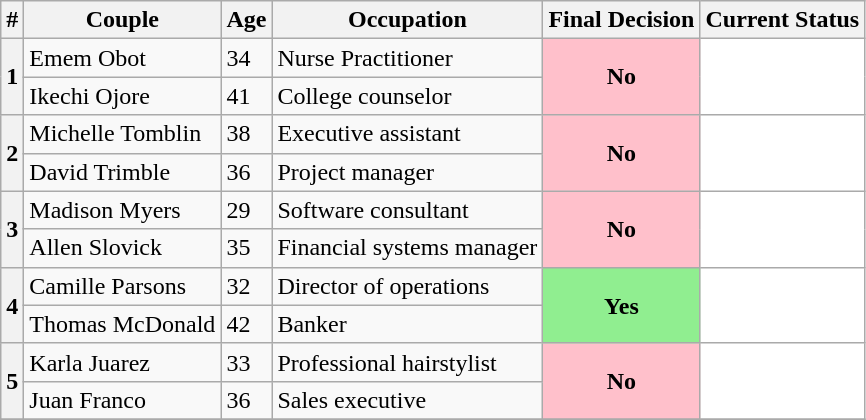<table class="wikitable">
<tr>
<th>#</th>
<th>Couple</th>
<th>Age</th>
<th>Occupation</th>
<th>Final Decision</th>
<th>Current Status</th>
</tr>
<tr>
<th rowspan="2">1</th>
<td>Emem Obot</td>
<td>34</td>
<td>Nurse Practitioner</td>
<th rowspan="2" style="background:pink;">No</th>
<th rowspan="2" style="background:white;"></th>
</tr>
<tr>
<td>Ikechi Ojore</td>
<td>41</td>
<td>College counselor</td>
</tr>
<tr>
<th rowspan="2">2</th>
<td>Michelle Tomblin</td>
<td>38</td>
<td>Executive assistant</td>
<th rowspan="2" style="background:pink;">No</th>
<th rowspan="2" style="background:white;"></th>
</tr>
<tr>
<td>David Trimble</td>
<td>36</td>
<td>Project manager</td>
</tr>
<tr>
<th rowspan="2">3</th>
<td>Madison Myers</td>
<td>29</td>
<td>Software consultant</td>
<th rowspan="2" style="background:pink;">No</th>
<th rowspan="2" style="background:white;"></th>
</tr>
<tr>
<td>Allen Slovick</td>
<td>35</td>
<td>Financial systems manager</td>
</tr>
<tr>
<th rowspan="2">4</th>
<td>Camille Parsons</td>
<td>32</td>
<td>Director of operations</td>
<th rowspan="2" style="background:lightgreen;">Yes</th>
<th rowspan="2" style="background:white;"></th>
</tr>
<tr>
<td>Thomas McDonald</td>
<td>42</td>
<td>Banker</td>
</tr>
<tr>
<th rowspan="2">5</th>
<td>Karla Juarez</td>
<td>33</td>
<td>Professional hairstylist</td>
<th rowspan="2" style="background:pink;">No</th>
<th rowspan="2" style="background:white;"></th>
</tr>
<tr>
<td>Juan Franco</td>
<td>36</td>
<td>Sales executive</td>
</tr>
<tr>
</tr>
</table>
